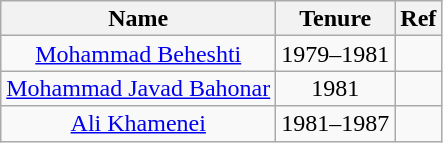<table class="wikitable" style="text-align:center; font-size:100%; line-height:16px;">
<tr>
<th>Name</th>
<th>Tenure</th>
<th>Ref</th>
</tr>
<tr>
<td><a href='#'>Mohammad Beheshti</a></td>
<td>1979–1981</td>
<td></td>
</tr>
<tr>
<td><a href='#'>Mohammad Javad Bahonar</a></td>
<td>1981</td>
<td></td>
</tr>
<tr>
<td><a href='#'>Ali Khamenei</a></td>
<td>1981–1987</td>
<td></td>
</tr>
</table>
